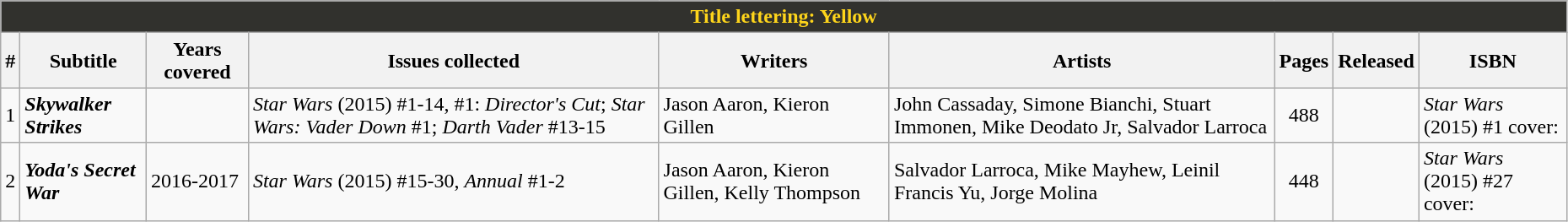<table class="wikitable sortable" width=98%>
<tr>
<th colspan=9 style="background-color: #31312D; color: #FED51B;">Title lettering: Yellow</th>
</tr>
<tr>
<th class="unsortable">#</th>
<th class="unsortable">Subtitle</th>
<th>Years covered</th>
<th class="unsortable">Issues collected</th>
<th class="unsortable">Writers</th>
<th class="unsortable">Artists</th>
<th class="unsortable">Pages</th>
<th>Released</th>
<th class="unsortable">ISBN</th>
</tr>
<tr>
<td>1</td>
<td><strong><em>Skywalker Strikes</em></strong></td>
<td></td>
<td><em>Star Wars</em> (2015) #1-14, #1: <em>Director's Cut</em>; <em>Star Wars: Vader Down</em> #1; <em>Darth Vader</em> #13-15</td>
<td>Jason Aaron, Kieron Gillen</td>
<td>John Cassaday, Simone Bianchi, Stuart Immonen, Mike Deodato Jr, Salvador Larroca</td>
<td style="text-align: center;">488</td>
<td></td>
<td><em>Star Wars</em> (2015) #1 cover: </td>
</tr>
<tr>
<td>2</td>
<td><strong><em>Yoda's Secret War</em></strong></td>
<td>2016-2017</td>
<td><em>Star Wars</em> (2015) #15-30, <em>Annual</em> #1-2</td>
<td>Jason Aaron, Kieron Gillen, Kelly Thompson</td>
<td>Salvador Larroca, Mike Mayhew, Leinil Francis Yu, Jorge Molina</td>
<td style="text-align: center;">448</td>
<td></td>
<td><em>Star Wars</em> (2015) #27 cover: </td>
</tr>
</table>
